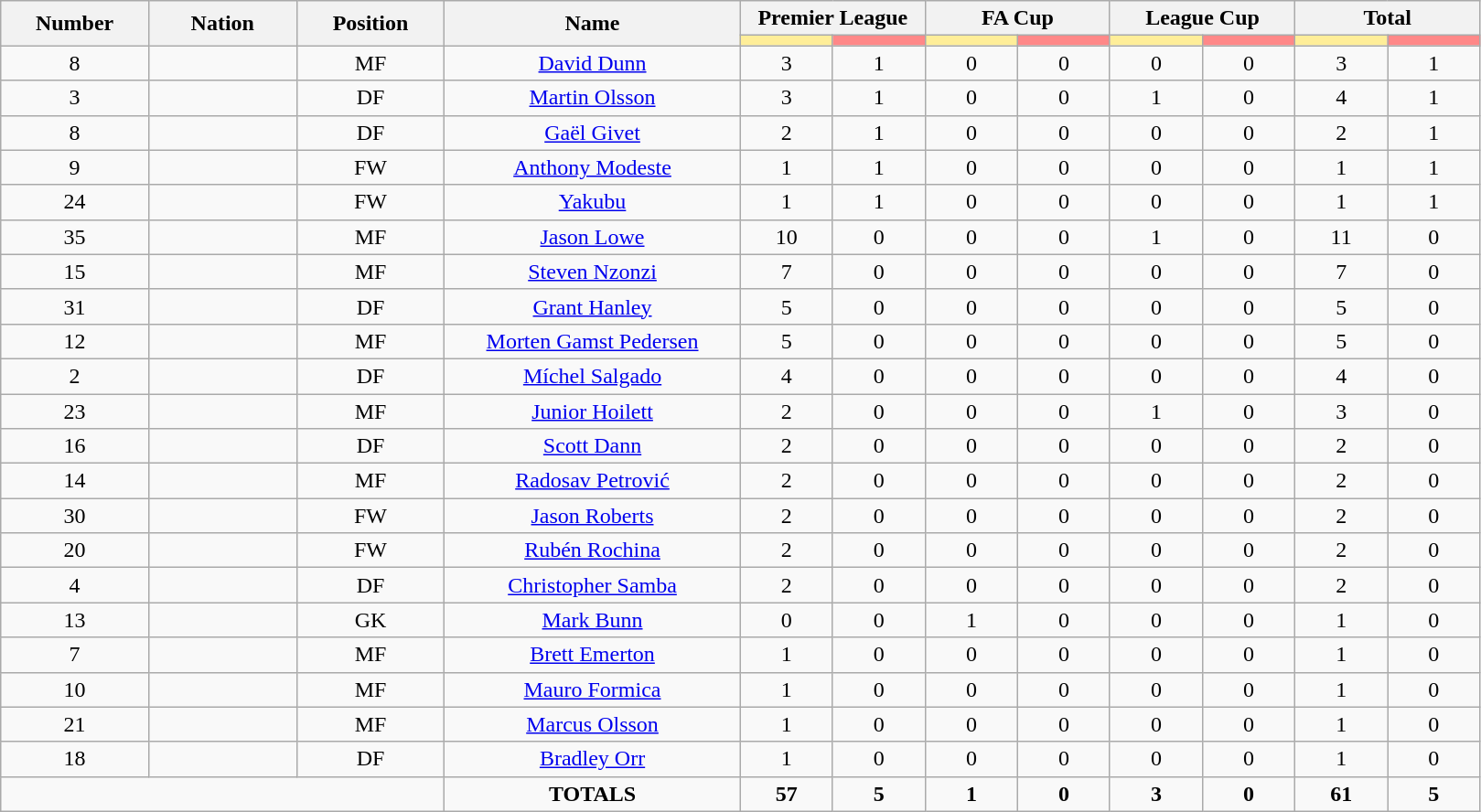<table class="wikitable" style="text-align:center;">
<tr>
<th rowspan="2"  style="width:10%; ">Number</th>
<th rowspan="2"  style="width:10%; ">Nation</th>
<th rowspan="2"  style="width:10%; ">Position</th>
<th rowspan="2"  style="width:20%; ">Name</th>
<th colspan="2">Premier League</th>
<th colspan="2">FA Cup</th>
<th colspan="2">League Cup</th>
<th colspan="2">Total</th>
</tr>
<tr>
<th style="width:60px; background:#fe9;"></th>
<th style="width:60px; background:#ff8888;"></th>
<th style="width:60px; background:#fe9;"></th>
<th style="width:60px; background:#ff8888;"></th>
<th style="width:60px; background:#fe9;"></th>
<th style="width:60px; background:#ff8888;"></th>
<th style="width:60px; background:#fe9;"></th>
<th style="width:60px; background:#ff8888;"></th>
</tr>
<tr>
<td>8</td>
<td></td>
<td>MF</td>
<td><a href='#'>David Dunn</a></td>
<td>3</td>
<td>1</td>
<td>0</td>
<td>0</td>
<td>0</td>
<td>0</td>
<td>3</td>
<td>1</td>
</tr>
<tr>
<td>3</td>
<td></td>
<td>DF</td>
<td><a href='#'>Martin Olsson</a></td>
<td>3</td>
<td>1</td>
<td>0</td>
<td>0</td>
<td>1</td>
<td>0</td>
<td>4</td>
<td>1</td>
</tr>
<tr>
<td>8</td>
<td></td>
<td>DF</td>
<td><a href='#'>Gaël Givet</a></td>
<td>2</td>
<td>1</td>
<td>0</td>
<td>0</td>
<td>0</td>
<td>0</td>
<td>2</td>
<td>1</td>
</tr>
<tr>
<td>9</td>
<td></td>
<td>FW</td>
<td><a href='#'>Anthony Modeste</a></td>
<td>1</td>
<td>1</td>
<td>0</td>
<td>0</td>
<td>0</td>
<td>0</td>
<td>1</td>
<td>1</td>
</tr>
<tr>
<td>24</td>
<td></td>
<td>FW</td>
<td><a href='#'>Yakubu</a></td>
<td>1</td>
<td>1</td>
<td>0</td>
<td>0</td>
<td>0</td>
<td>0</td>
<td>1</td>
<td>1</td>
</tr>
<tr>
<td>35</td>
<td></td>
<td>MF</td>
<td><a href='#'>Jason Lowe</a></td>
<td>10</td>
<td>0</td>
<td>0</td>
<td>0</td>
<td>1</td>
<td>0</td>
<td>11</td>
<td>0</td>
</tr>
<tr>
<td>15</td>
<td></td>
<td>MF</td>
<td><a href='#'>Steven Nzonzi</a></td>
<td>7</td>
<td>0</td>
<td>0</td>
<td>0</td>
<td>0</td>
<td>0</td>
<td>7</td>
<td>0</td>
</tr>
<tr>
<td>31</td>
<td></td>
<td>DF</td>
<td><a href='#'>Grant Hanley</a></td>
<td>5</td>
<td>0</td>
<td>0</td>
<td>0</td>
<td>0</td>
<td>0</td>
<td>5</td>
<td>0</td>
</tr>
<tr>
<td>12</td>
<td></td>
<td>MF</td>
<td><a href='#'>Morten Gamst Pedersen</a></td>
<td>5</td>
<td>0</td>
<td>0</td>
<td>0</td>
<td>0</td>
<td>0</td>
<td>5</td>
<td>0</td>
</tr>
<tr>
<td>2</td>
<td></td>
<td>DF</td>
<td><a href='#'>Míchel Salgado</a></td>
<td>4</td>
<td>0</td>
<td>0</td>
<td>0</td>
<td>0</td>
<td>0</td>
<td>4</td>
<td>0</td>
</tr>
<tr>
<td>23</td>
<td></td>
<td>MF</td>
<td><a href='#'>Junior Hoilett</a></td>
<td>2</td>
<td>0</td>
<td>0</td>
<td>0</td>
<td>1</td>
<td>0</td>
<td>3</td>
<td>0</td>
</tr>
<tr>
<td>16</td>
<td></td>
<td>DF</td>
<td><a href='#'>Scott Dann</a></td>
<td>2</td>
<td>0</td>
<td>0</td>
<td>0</td>
<td>0</td>
<td>0</td>
<td>2</td>
<td>0</td>
</tr>
<tr>
<td>14</td>
<td></td>
<td>MF</td>
<td><a href='#'>Radosav Petrović</a></td>
<td>2</td>
<td>0</td>
<td>0</td>
<td>0</td>
<td>0</td>
<td>0</td>
<td>2</td>
<td>0</td>
</tr>
<tr>
<td>30</td>
<td></td>
<td>FW</td>
<td><a href='#'>Jason Roberts</a></td>
<td>2</td>
<td>0</td>
<td>0</td>
<td>0</td>
<td>0</td>
<td>0</td>
<td>2</td>
<td>0</td>
</tr>
<tr>
<td>20</td>
<td></td>
<td>FW</td>
<td><a href='#'>Rubén Rochina</a></td>
<td>2</td>
<td>0</td>
<td>0</td>
<td>0</td>
<td>0</td>
<td>0</td>
<td>2</td>
<td>0</td>
</tr>
<tr>
<td>4</td>
<td></td>
<td>DF</td>
<td><a href='#'>Christopher Samba</a></td>
<td>2</td>
<td>0</td>
<td>0</td>
<td>0</td>
<td>0</td>
<td>0</td>
<td>2</td>
<td>0</td>
</tr>
<tr>
<td>13</td>
<td></td>
<td>GK</td>
<td><a href='#'>Mark Bunn</a></td>
<td>0</td>
<td>0</td>
<td>1</td>
<td>0</td>
<td>0</td>
<td>0</td>
<td>1</td>
<td>0</td>
</tr>
<tr>
<td>7</td>
<td></td>
<td>MF</td>
<td><a href='#'>Brett Emerton</a></td>
<td>1</td>
<td>0</td>
<td>0</td>
<td>0</td>
<td>0</td>
<td>0</td>
<td>1</td>
<td>0</td>
</tr>
<tr>
<td>10</td>
<td></td>
<td>MF</td>
<td><a href='#'>Mauro Formica</a></td>
<td>1</td>
<td>0</td>
<td>0</td>
<td>0</td>
<td>0</td>
<td>0</td>
<td>1</td>
<td>0</td>
</tr>
<tr>
<td>21</td>
<td></td>
<td>MF</td>
<td><a href='#'>Marcus Olsson</a></td>
<td>1</td>
<td>0</td>
<td>0</td>
<td>0</td>
<td>0</td>
<td>0</td>
<td>1</td>
<td>0</td>
</tr>
<tr>
<td>18</td>
<td></td>
<td>DF</td>
<td><a href='#'>Bradley Orr</a></td>
<td>1</td>
<td>0</td>
<td>0</td>
<td>0</td>
<td>0</td>
<td>0</td>
<td>1</td>
<td>0</td>
</tr>
<tr>
<td colspan="3"></td>
<td><strong>TOTALS</strong></td>
<td><strong>57</strong></td>
<td><strong>5</strong></td>
<td><strong>1</strong></td>
<td><strong>0</strong></td>
<td><strong>3</strong></td>
<td><strong>0</strong></td>
<td><strong>61</strong></td>
<td><strong>5</strong></td>
</tr>
</table>
